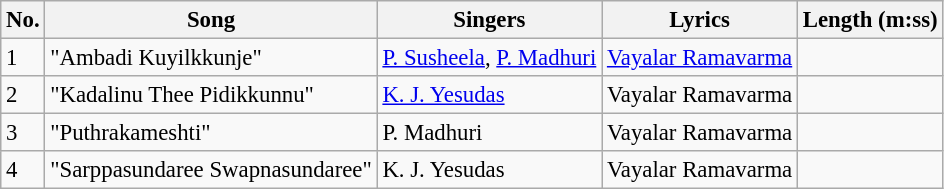<table class="wikitable" style="font-size:95%;">
<tr>
<th>No.</th>
<th>Song</th>
<th>Singers</th>
<th>Lyrics</th>
<th>Length (m:ss)</th>
</tr>
<tr>
<td>1</td>
<td>"Ambadi Kuyilkkunje"</td>
<td><a href='#'>P. Susheela</a>, <a href='#'>P. Madhuri</a></td>
<td><a href='#'>Vayalar Ramavarma</a></td>
<td></td>
</tr>
<tr>
<td>2</td>
<td>"Kadalinu Thee Pidikkunnu"</td>
<td><a href='#'>K. J. Yesudas</a></td>
<td>Vayalar Ramavarma</td>
<td></td>
</tr>
<tr>
<td>3</td>
<td>"Puthrakameshti"</td>
<td>P. Madhuri</td>
<td>Vayalar Ramavarma</td>
<td></td>
</tr>
<tr>
<td>4</td>
<td>"Sarppasundaree Swapnasundaree"</td>
<td>K. J. Yesudas</td>
<td>Vayalar Ramavarma</td>
<td></td>
</tr>
</table>
